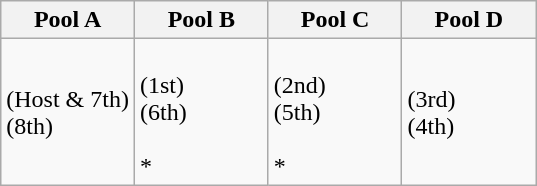<table class="wikitable">
<tr>
<th width=25%>Pool A</th>
<th width=25%>Pool B</th>
<th width=25%>Pool C</th>
<th width=25%>Pool D</th>
</tr>
<tr>
<td><br> (Host & 7th)<br>
 (8th)<br>
<br>
</td>
<td><br> (1st)<br>
 (6th)<br>
<br>
<s></s> *</td>
<td><br> (2nd)<br>
 (5th)<br>
<br>
<s></s> *</td>
<td><br> (3rd)<br>
 (4th)<br>
<br>
</td>
</tr>
</table>
